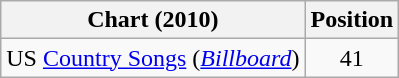<table class="wikitable sortable">
<tr>
<th scope="col">Chart (2010)</th>
<th scope="col">Position</th>
</tr>
<tr>
<td>US <a href='#'>Country Songs</a> (<em><a href='#'>Billboard</a></em>)</td>
<td align="center">41</td>
</tr>
</table>
